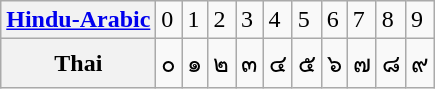<table class="wikitable">
<tr>
<th><a href='#'>Hindu-Arabic</a></th>
<td>0</td>
<td>1</td>
<td>2</td>
<td>3</td>
<td>4</td>
<td>5</td>
<td>6</td>
<td>7</td>
<td>8</td>
<td>9</td>
</tr>
<tr>
<th>Thai</th>
<td>๐</td>
<td>๑</td>
<td>๒</td>
<td>๓</td>
<td>๔</td>
<td>๕</td>
<td>๖</td>
<td>๗</td>
<td>๘</td>
<td>๙</td>
</tr>
</table>
